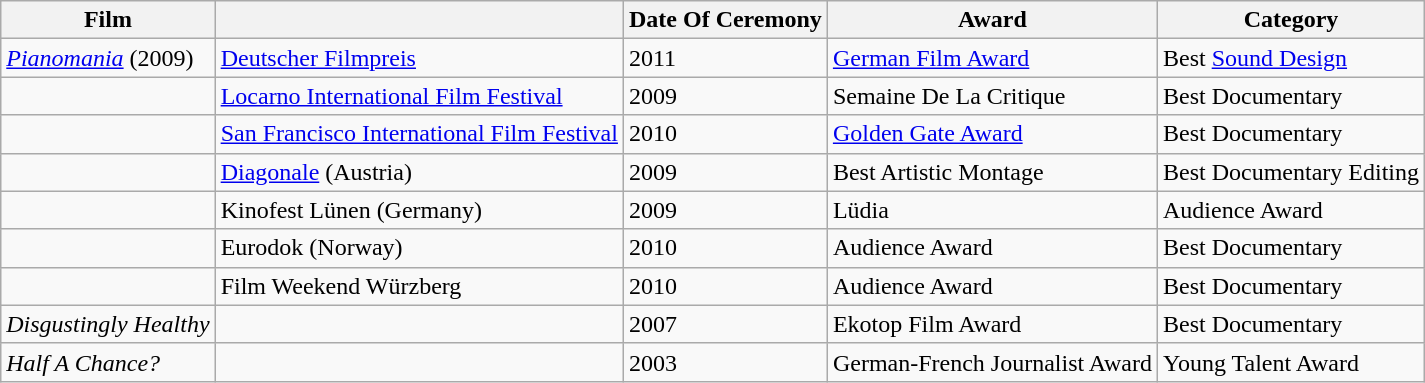<table class="wikitable sortable">
<tr>
<th>Film</th>
<th></th>
<th>Date Of Ceremony</th>
<th>Award</th>
<th>Category</th>
</tr>
<tr>
<td><em><a href='#'>Pianomania</a></em> (2009)</td>
<td><a href='#'>Deutscher Filmpreis</a></td>
<td>2011</td>
<td><a href='#'>German Film Award</a></td>
<td>Best <a href='#'>Sound Design</a></td>
</tr>
<tr>
<td></td>
<td><a href='#'>Locarno International Film Festival</a></td>
<td>2009</td>
<td>Semaine De La Critique</td>
<td>Best Documentary</td>
</tr>
<tr>
<td></td>
<td><a href='#'>San Francisco International Film Festival</a></td>
<td>2010</td>
<td><a href='#'>Golden Gate Award</a></td>
<td>Best Documentary</td>
</tr>
<tr>
<td></td>
<td><a href='#'>Diagonale</a> (Austria)</td>
<td>2009</td>
<td>Best Artistic Montage</td>
<td>Best Documentary Editing</td>
</tr>
<tr>
<td></td>
<td>Kinofest Lünen (Germany)</td>
<td>2009</td>
<td>Lüdia</td>
<td>Audience Award</td>
</tr>
<tr>
<td></td>
<td>Eurodok (Norway)</td>
<td>2010</td>
<td>Audience Award</td>
<td>Best Documentary</td>
</tr>
<tr>
<td></td>
<td>Film Weekend Würzberg</td>
<td>2010</td>
<td>Audience Award</td>
<td>Best Documentary</td>
</tr>
<tr>
<td><em>Disgustingly Healthy</em></td>
<td></td>
<td>2007</td>
<td>Ekotop Film Award</td>
<td>Best Documentary</td>
</tr>
<tr>
<td><em>Half A Chance?</em></td>
<td></td>
<td>2003</td>
<td>German-French Journalist Award</td>
<td>Young Talent Award</td>
</tr>
</table>
